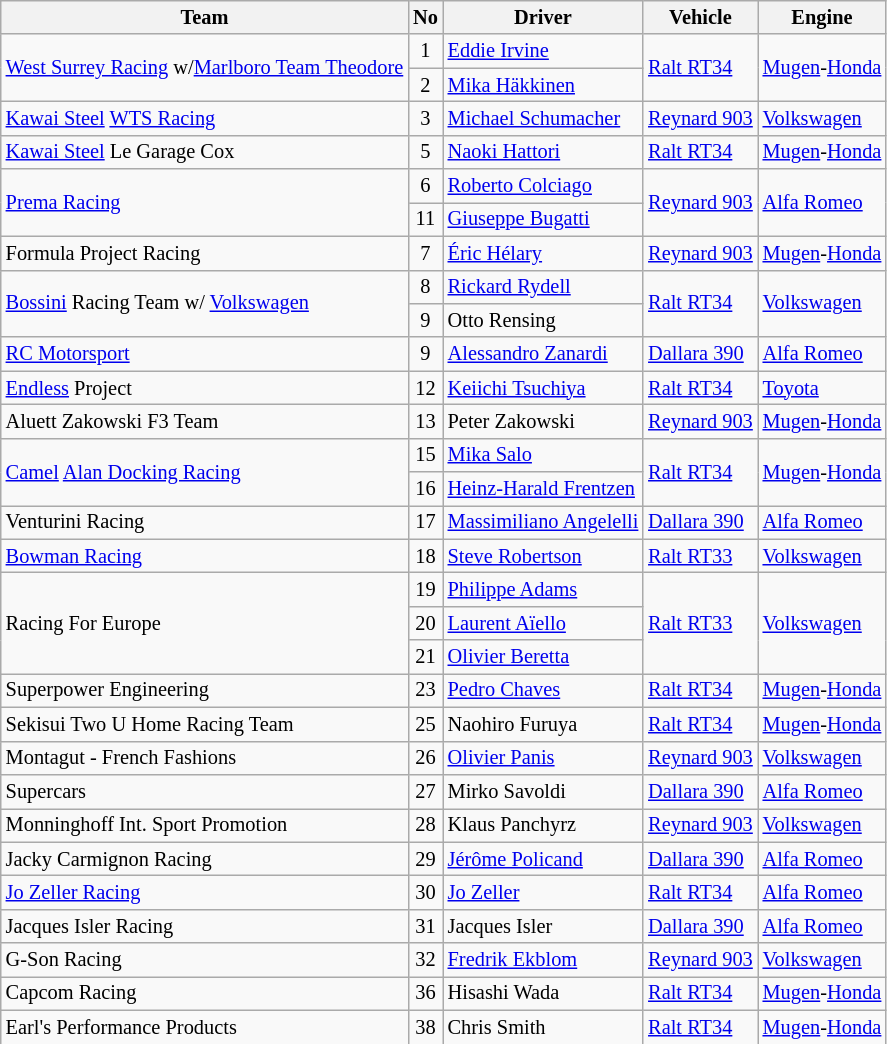<table class="wikitable" style="font-size: 85%;">
<tr>
<th>Team</th>
<th>No</th>
<th>Driver</th>
<th>Vehicle</th>
<th>Engine</th>
</tr>
<tr>
<td rowspan=2> <a href='#'>West Surrey Racing</a> w/<a href='#'>Marlboro Team Theodore</a></td>
<td align=center>1</td>
<td> <a href='#'>Eddie Irvine</a></td>
<td rowspan=2><a href='#'>Ralt RT34</a></td>
<td rowspan=2><a href='#'>Mugen</a>-<a href='#'>Honda</a></td>
</tr>
<tr>
<td align=center>2</td>
<td> <a href='#'>Mika Häkkinen</a></td>
</tr>
<tr>
<td> <a href='#'>Kawai Steel</a> <a href='#'>WTS Racing</a></td>
<td align=center>3</td>
<td> <a href='#'>Michael Schumacher</a></td>
<td><a href='#'>Reynard 903</a></td>
<td><a href='#'>Volkswagen</a></td>
</tr>
<tr>
<td> <a href='#'>Kawai Steel</a> Le Garage Cox</td>
<td align=center>5</td>
<td> <a href='#'>Naoki Hattori</a></td>
<td><a href='#'>Ralt RT34</a></td>
<td><a href='#'>Mugen</a>-<a href='#'>Honda</a></td>
</tr>
<tr>
<td rowspan=2> <a href='#'>Prema Racing</a></td>
<td align=center>6</td>
<td> <a href='#'>Roberto Colciago</a></td>
<td rowspan=2><a href='#'>Reynard 903</a></td>
<td rowspan=2><a href='#'>Alfa Romeo</a></td>
</tr>
<tr>
<td align=center>11</td>
<td> <a href='#'>Giuseppe Bugatti</a></td>
</tr>
<tr>
<td> Formula Project Racing</td>
<td align=center>7</td>
<td> <a href='#'>Éric Hélary</a></td>
<td><a href='#'>Reynard 903</a></td>
<td><a href='#'>Mugen</a>-<a href='#'>Honda</a></td>
</tr>
<tr>
<td rowspan=2> <a href='#'>Bossini</a> Racing Team w/ <a href='#'>Volkswagen</a></td>
<td align=center>8</td>
<td> <a href='#'>Rickard Rydell</a></td>
<td rowspan=2><a href='#'>Ralt RT34</a></td>
<td rowspan=2><a href='#'>Volkswagen</a></td>
</tr>
<tr>
<td align=center>9</td>
<td> Otto Rensing</td>
</tr>
<tr>
<td> <a href='#'>RC Motorsport</a></td>
<td align=center>9</td>
<td> <a href='#'>Alessandro Zanardi</a></td>
<td><a href='#'>Dallara 390</a></td>
<td><a href='#'>Alfa Romeo</a></td>
</tr>
<tr>
<td> <a href='#'>Endless</a> Project</td>
<td align=center>12</td>
<td> <a href='#'>Keiichi Tsuchiya</a></td>
<td><a href='#'>Ralt RT34</a></td>
<td><a href='#'>Toyota</a></td>
</tr>
<tr>
<td> Aluett Zakowski F3 Team</td>
<td align=center>13</td>
<td> Peter Zakowski</td>
<td><a href='#'>Reynard 903</a></td>
<td><a href='#'>Mugen</a>-<a href='#'>Honda</a></td>
</tr>
<tr>
<td rowspan=2> <a href='#'>Camel</a> <a href='#'>Alan Docking Racing</a></td>
<td align=center>15</td>
<td> <a href='#'>Mika Salo</a></td>
<td rowspan=2><a href='#'>Ralt RT34</a></td>
<td rowspan=2><a href='#'>Mugen</a>-<a href='#'>Honda</a></td>
</tr>
<tr>
<td align=center>16</td>
<td> <a href='#'>Heinz-Harald Frentzen</a></td>
</tr>
<tr>
<td> Venturini Racing</td>
<td align=center>17</td>
<td> <a href='#'>Massimiliano Angelelli</a></td>
<td><a href='#'>Dallara 390</a></td>
<td><a href='#'>Alfa Romeo</a></td>
</tr>
<tr>
<td> <a href='#'>Bowman Racing</a></td>
<td align=center>18</td>
<td> <a href='#'>Steve Robertson</a></td>
<td><a href='#'>Ralt RT33</a></td>
<td><a href='#'>Volkswagen</a></td>
</tr>
<tr>
<td rowspan=3> Racing For Europe</td>
<td align=center>19</td>
<td> <a href='#'>Philippe Adams</a></td>
<td rowspan=3><a href='#'>Ralt RT33</a></td>
<td rowspan=3><a href='#'>Volkswagen</a></td>
</tr>
<tr>
<td align=center>20</td>
<td> <a href='#'>Laurent Aïello</a></td>
</tr>
<tr>
<td align=center>21</td>
<td> <a href='#'>Olivier Beretta</a></td>
</tr>
<tr>
<td> Superpower Engineering</td>
<td align=center>23</td>
<td> <a href='#'>Pedro Chaves</a></td>
<td><a href='#'>Ralt RT34</a></td>
<td><a href='#'>Mugen</a>-<a href='#'>Honda</a></td>
</tr>
<tr>
<td> Sekisui Two U Home Racing Team</td>
<td align=center>25</td>
<td> Naohiro Furuya</td>
<td><a href='#'>Ralt RT34</a></td>
<td><a href='#'>Mugen</a>-<a href='#'>Honda</a></td>
</tr>
<tr>
<td> Montagut - French Fashions</td>
<td align=center>26</td>
<td> <a href='#'>Olivier Panis</a></td>
<td><a href='#'>Reynard 903</a></td>
<td><a href='#'>Volkswagen</a></td>
</tr>
<tr>
<td> Supercars</td>
<td align=center>27</td>
<td> Mirko Savoldi</td>
<td><a href='#'>Dallara 390</a></td>
<td><a href='#'>Alfa Romeo</a></td>
</tr>
<tr>
<td> Monninghoff Int. Sport Promotion</td>
<td align=center>28</td>
<td> Klaus Panchyrz</td>
<td><a href='#'>Reynard 903</a></td>
<td><a href='#'>Volkswagen</a></td>
</tr>
<tr>
<td> Jacky Carmignon Racing</td>
<td align=center>29</td>
<td> <a href='#'>Jérôme Policand</a></td>
<td><a href='#'>Dallara 390</a></td>
<td><a href='#'>Alfa Romeo</a></td>
</tr>
<tr>
<td> <a href='#'>Jo Zeller Racing</a></td>
<td align=center>30</td>
<td> <a href='#'>Jo Zeller</a></td>
<td><a href='#'>Ralt RT34</a></td>
<td><a href='#'>Alfa Romeo</a></td>
</tr>
<tr>
<td> Jacques Isler Racing</td>
<td align=center>31</td>
<td> Jacques Isler</td>
<td><a href='#'>Dallara 390</a></td>
<td><a href='#'>Alfa Romeo</a></td>
</tr>
<tr>
<td> G-Son Racing</td>
<td align=center>32</td>
<td> <a href='#'>Fredrik Ekblom</a></td>
<td><a href='#'>Reynard 903</a></td>
<td><a href='#'>Volkswagen</a></td>
</tr>
<tr>
<td> Capcom Racing</td>
<td align=center>36</td>
<td> Hisashi Wada</td>
<td><a href='#'>Ralt RT34</a></td>
<td><a href='#'>Mugen</a>-<a href='#'>Honda</a></td>
</tr>
<tr>
<td> Earl's Performance Products</td>
<td align=center>38</td>
<td> Chris Smith</td>
<td><a href='#'>Ralt RT34</a></td>
<td><a href='#'>Mugen</a>-<a href='#'>Honda</a></td>
</tr>
</table>
